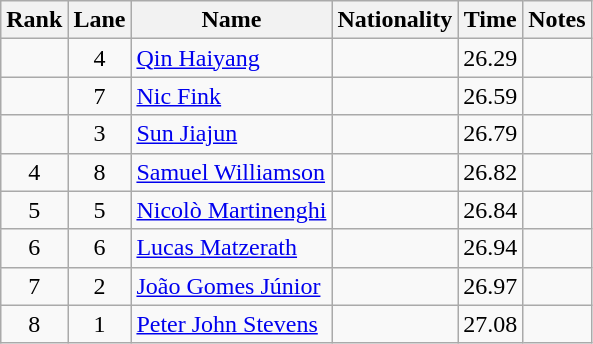<table class="wikitable sortable" style="text-align:center">
<tr>
<th>Rank</th>
<th>Lane</th>
<th>Name</th>
<th>Nationality</th>
<th>Time</th>
<th>Notes</th>
</tr>
<tr>
<td></td>
<td>4</td>
<td align=left><a href='#'>Qin Haiyang</a></td>
<td align=left></td>
<td>26.29</td>
<td></td>
</tr>
<tr>
<td></td>
<td>7</td>
<td align=left><a href='#'>Nic Fink</a></td>
<td align=left></td>
<td>26.59</td>
<td></td>
</tr>
<tr>
<td></td>
<td>3</td>
<td align=left><a href='#'>Sun Jiajun</a></td>
<td align=left></td>
<td>26.79</td>
<td></td>
</tr>
<tr>
<td>4</td>
<td>8</td>
<td align=left><a href='#'>Samuel Williamson</a></td>
<td align=left></td>
<td>26.82</td>
<td></td>
</tr>
<tr>
<td>5</td>
<td>5</td>
<td align=left><a href='#'>Nicolò Martinenghi</a></td>
<td align=left></td>
<td>26.84</td>
<td></td>
</tr>
<tr>
<td>6</td>
<td>6</td>
<td align=left><a href='#'>Lucas Matzerath</a></td>
<td align=left></td>
<td>26.94</td>
<td></td>
</tr>
<tr>
<td>7</td>
<td>2</td>
<td align=left><a href='#'>João Gomes Júnior</a></td>
<td align=left></td>
<td>26.97</td>
<td></td>
</tr>
<tr>
<td>8</td>
<td>1</td>
<td align=left><a href='#'>Peter John Stevens</a></td>
<td align=left></td>
<td>27.08</td>
<td></td>
</tr>
</table>
